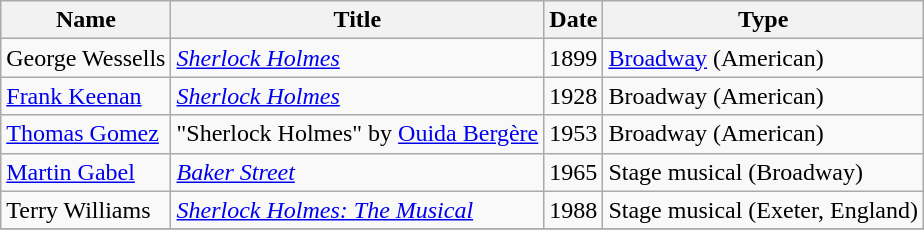<table class="wikitable sortable">
<tr>
<th>Name</th>
<th>Title</th>
<th>Date</th>
<th>Type</th>
</tr>
<tr>
<td>George Wessells</td>
<td><em><a href='#'>Sherlock Holmes</a></em></td>
<td>1899</td>
<td><a href='#'>Broadway</a> (American)</td>
</tr>
<tr>
<td><a href='#'>Frank Keenan</a></td>
<td><em><a href='#'>Sherlock Holmes</a></em></td>
<td>1928</td>
<td>Broadway (American)</td>
</tr>
<tr>
<td><a href='#'>Thomas Gomez</a></td>
<td>"Sherlock Holmes" by <a href='#'>Ouida Bergère</a></td>
<td>1953</td>
<td>Broadway (American)</td>
</tr>
<tr>
<td><a href='#'>Martin Gabel</a></td>
<td><em><a href='#'>Baker Street</a></em></td>
<td>1965</td>
<td>Stage musical (Broadway)</td>
</tr>
<tr>
<td>Terry Williams</td>
<td><em><a href='#'>Sherlock Holmes: The Musical</a></em></td>
<td>1988</td>
<td>Stage musical (Exeter, England)</td>
</tr>
<tr>
</tr>
</table>
